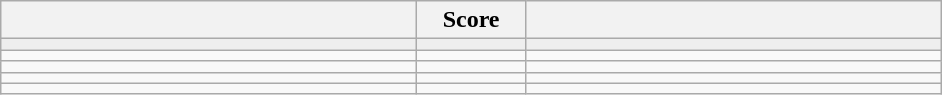<table class="wikitable" style="text-align: center; ">
<tr>
<th align="right" width="270"></th>
<th width="65">Score</th>
<th align="left" width="270"></th>
</tr>
<tr style="background:#eeeeee;">
<td align=right></td>
<td align=center></td>
<td align=left></td>
</tr>
<tr>
<td align=right></td>
<td align=center></td>
<td align=left></td>
</tr>
<tr>
<td align=right></td>
<td align=center></td>
<td align=left></td>
</tr>
<tr>
<td align=right></td>
<td align=center></td>
<td align=left></td>
</tr>
<tr>
<td align=right></td>
<td align=center></td>
<td align=left></td>
</tr>
</table>
